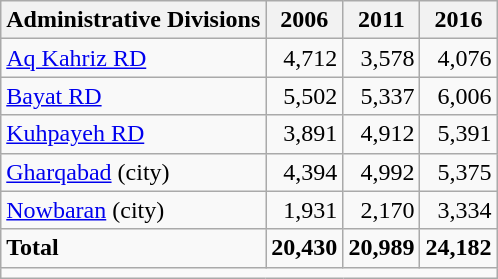<table class="wikitable">
<tr>
<th>Administrative Divisions</th>
<th>2006</th>
<th>2011</th>
<th>2016</th>
</tr>
<tr>
<td><a href='#'>Aq Kahriz RD</a></td>
<td style="text-align: right;">4,712</td>
<td style="text-align: right;">3,578</td>
<td style="text-align: right;">4,076</td>
</tr>
<tr>
<td><a href='#'>Bayat RD</a></td>
<td style="text-align: right;">5,502</td>
<td style="text-align: right;">5,337</td>
<td style="text-align: right;">6,006</td>
</tr>
<tr>
<td><a href='#'>Kuhpayeh RD</a></td>
<td style="text-align: right;">3,891</td>
<td style="text-align: right;">4,912</td>
<td style="text-align: right;">5,391</td>
</tr>
<tr>
<td><a href='#'>Gharqabad</a> (city)</td>
<td style="text-align: right;">4,394</td>
<td style="text-align: right;">4,992</td>
<td style="text-align: right;">5,375</td>
</tr>
<tr>
<td><a href='#'>Nowbaran</a> (city)</td>
<td style="text-align: right;">1,931</td>
<td style="text-align: right;">2,170</td>
<td style="text-align: right;">3,334</td>
</tr>
<tr>
<td><strong>Total</strong></td>
<td style="text-align: right;"><strong>20,430</strong></td>
<td style="text-align: right;"><strong>20,989</strong></td>
<td style="text-align: right;"><strong>24,182</strong></td>
</tr>
<tr>
<td colspan=4></td>
</tr>
</table>
